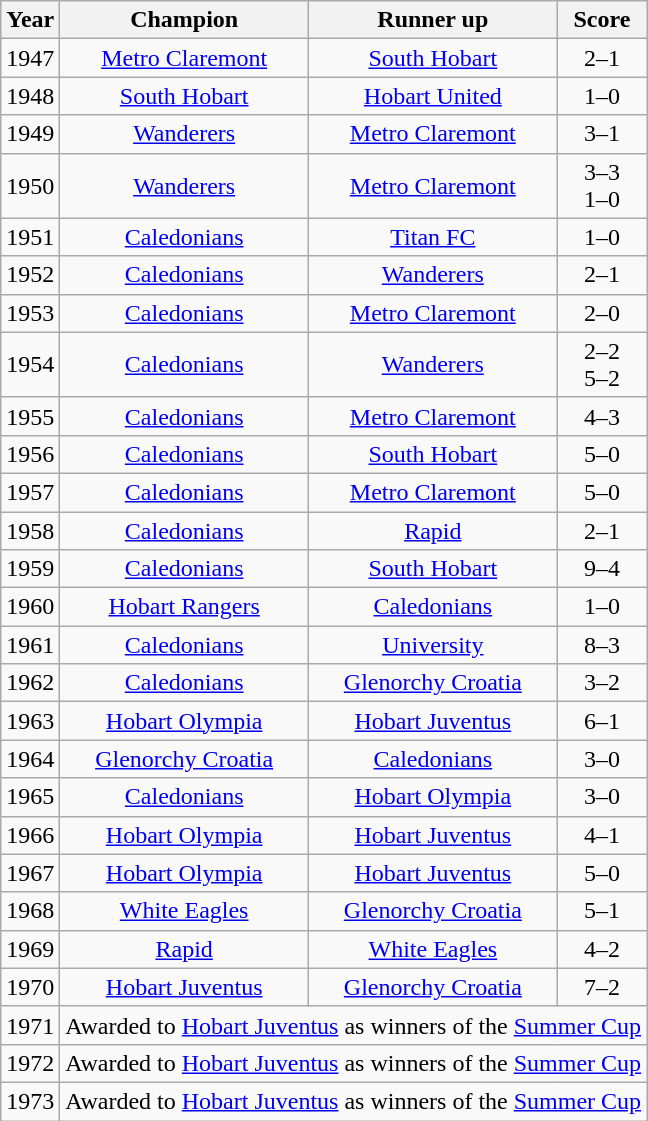<table class="wikitable" style="text-align:center">
<tr>
<th>Year</th>
<th>Champion</th>
<th>Runner up</th>
<th>Score</th>
</tr>
<tr>
<td>1947</td>
<td><a href='#'>Metro Claremont</a></td>
<td><a href='#'>South Hobart</a></td>
<td>2–1</td>
</tr>
<tr>
<td>1948</td>
<td><a href='#'>South Hobart</a></td>
<td><a href='#'>Hobart United</a></td>
<td>1–0</td>
</tr>
<tr>
<td>1949</td>
<td><a href='#'>Wanderers</a></td>
<td><a href='#'>Metro Claremont</a></td>
<td>3–1</td>
</tr>
<tr>
<td>1950</td>
<td><a href='#'>Wanderers</a></td>
<td><a href='#'>Metro Claremont</a></td>
<td>3–3<br>1–0</td>
</tr>
<tr>
<td>1951</td>
<td><a href='#'>Caledonians</a></td>
<td><a href='#'>Titan FC</a></td>
<td>1–0</td>
</tr>
<tr>
<td>1952</td>
<td><a href='#'>Caledonians</a></td>
<td><a href='#'>Wanderers</a></td>
<td>2–1</td>
</tr>
<tr>
<td>1953</td>
<td><a href='#'>Caledonians</a></td>
<td><a href='#'>Metro Claremont</a></td>
<td>2–0</td>
</tr>
<tr>
<td>1954</td>
<td><a href='#'>Caledonians</a></td>
<td><a href='#'>Wanderers</a></td>
<td>2–2<br>5–2</td>
</tr>
<tr>
<td>1955</td>
<td><a href='#'>Caledonians</a></td>
<td><a href='#'>Metro Claremont</a></td>
<td>4–3</td>
</tr>
<tr>
<td>1956</td>
<td><a href='#'>Caledonians</a></td>
<td><a href='#'>South Hobart</a></td>
<td>5–0</td>
</tr>
<tr>
<td>1957</td>
<td><a href='#'>Caledonians</a></td>
<td><a href='#'>Metro Claremont</a></td>
<td>5–0</td>
</tr>
<tr>
<td>1958</td>
<td><a href='#'>Caledonians</a></td>
<td><a href='#'>Rapid</a></td>
<td>2–1</td>
</tr>
<tr>
<td>1959</td>
<td><a href='#'>Caledonians</a></td>
<td><a href='#'>South Hobart</a></td>
<td>9–4</td>
</tr>
<tr>
<td>1960</td>
<td><a href='#'>Hobart Rangers</a></td>
<td><a href='#'>Caledonians</a></td>
<td>1–0</td>
</tr>
<tr>
<td>1961</td>
<td><a href='#'>Caledonians</a></td>
<td><a href='#'>University</a></td>
<td>8–3</td>
</tr>
<tr>
<td>1962</td>
<td><a href='#'>Caledonians</a></td>
<td><a href='#'>Glenorchy Croatia</a></td>
<td>3–2</td>
</tr>
<tr>
<td>1963</td>
<td><a href='#'>Hobart Olympia</a></td>
<td><a href='#'>Hobart Juventus</a></td>
<td>6–1</td>
</tr>
<tr>
<td>1964</td>
<td><a href='#'>Glenorchy Croatia</a></td>
<td><a href='#'>Caledonians</a></td>
<td>3–0</td>
</tr>
<tr>
<td>1965</td>
<td><a href='#'>Caledonians</a></td>
<td><a href='#'>Hobart Olympia</a></td>
<td>3–0</td>
</tr>
<tr>
<td>1966</td>
<td><a href='#'>Hobart Olympia</a></td>
<td><a href='#'>Hobart Juventus</a></td>
<td>4–1</td>
</tr>
<tr>
<td>1967</td>
<td><a href='#'>Hobart Olympia</a></td>
<td><a href='#'>Hobart Juventus</a></td>
<td>5–0</td>
</tr>
<tr>
<td>1968</td>
<td><a href='#'>White Eagles</a></td>
<td><a href='#'>Glenorchy Croatia</a></td>
<td>5–1</td>
</tr>
<tr>
<td>1969</td>
<td><a href='#'>Rapid</a></td>
<td><a href='#'>White Eagles</a></td>
<td>4–2</td>
</tr>
<tr>
<td>1970</td>
<td><a href='#'>Hobart Juventus</a></td>
<td><a href='#'>Glenorchy Croatia</a></td>
<td>7–2</td>
</tr>
<tr>
<td>1971</td>
<td colspan=3>Awarded to <a href='#'>Hobart Juventus</a> as winners of the <a href='#'>Summer Cup</a></td>
</tr>
<tr>
<td>1972</td>
<td colspan=3>Awarded to <a href='#'>Hobart Juventus</a> as winners of the <a href='#'>Summer Cup</a></td>
</tr>
<tr>
<td>1973</td>
<td colspan=3>Awarded to <a href='#'>Hobart Juventus</a> as winners of the <a href='#'>Summer Cup</a></td>
</tr>
</table>
